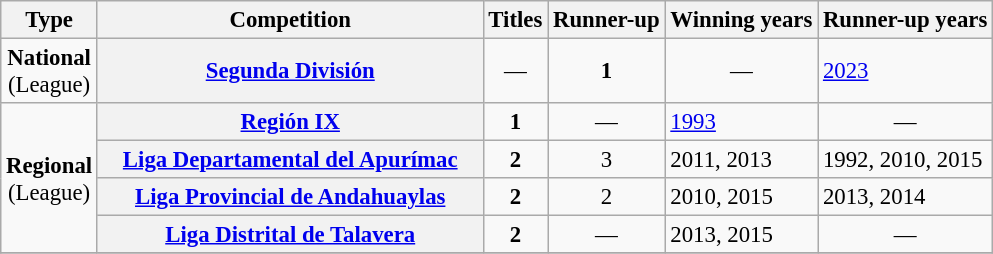<table class="wikitable plainrowheaders" style="font-size:95%; text-align:center;">
<tr>
<th>Type</th>
<th width=250px>Competition</th>
<th>Titles</th>
<th>Runner-up</th>
<th>Winning years</th>
<th>Runner-up years</th>
</tr>
<tr>
<td><strong>National</strong><br>(League)</td>
<th scope="col"><a href='#'>Segunda División</a></th>
<td style="text-align:center;">—</td>
<td><strong>1</strong></td>
<td style="text-align:center;">—</td>
<td align="left"><a href='#'>2023</a></td>
</tr>
<tr>
<td rowspan=4><strong>Regional</strong><br>(League)</td>
<th scope=col><a href='#'>Región IX</a></th>
<td><strong>1</strong></td>
<td style="text-align:center;">—</td>
<td align="left"><a href='#'>1993</a></td>
<td style="text-align:center;">—</td>
</tr>
<tr>
<th scope=col><a href='#'>Liga Departamental del Apurímac</a></th>
<td><strong>2</strong></td>
<td>3</td>
<td align="left">2011, 2013</td>
<td align="left">1992, 2010, 2015</td>
</tr>
<tr>
<th scope=col><a href='#'>Liga Provincial de Andahuaylas</a></th>
<td><strong>2</strong></td>
<td>2</td>
<td align="left">2010, 2015</td>
<td align="left">2013, 2014</td>
</tr>
<tr>
<th scope=col><a href='#'>Liga Distrital de Talavera</a></th>
<td><strong>2</strong></td>
<td style="text-align:center;">—</td>
<td align="left">2013, 2015</td>
<td style="text-align:center;">—</td>
</tr>
<tr>
</tr>
</table>
